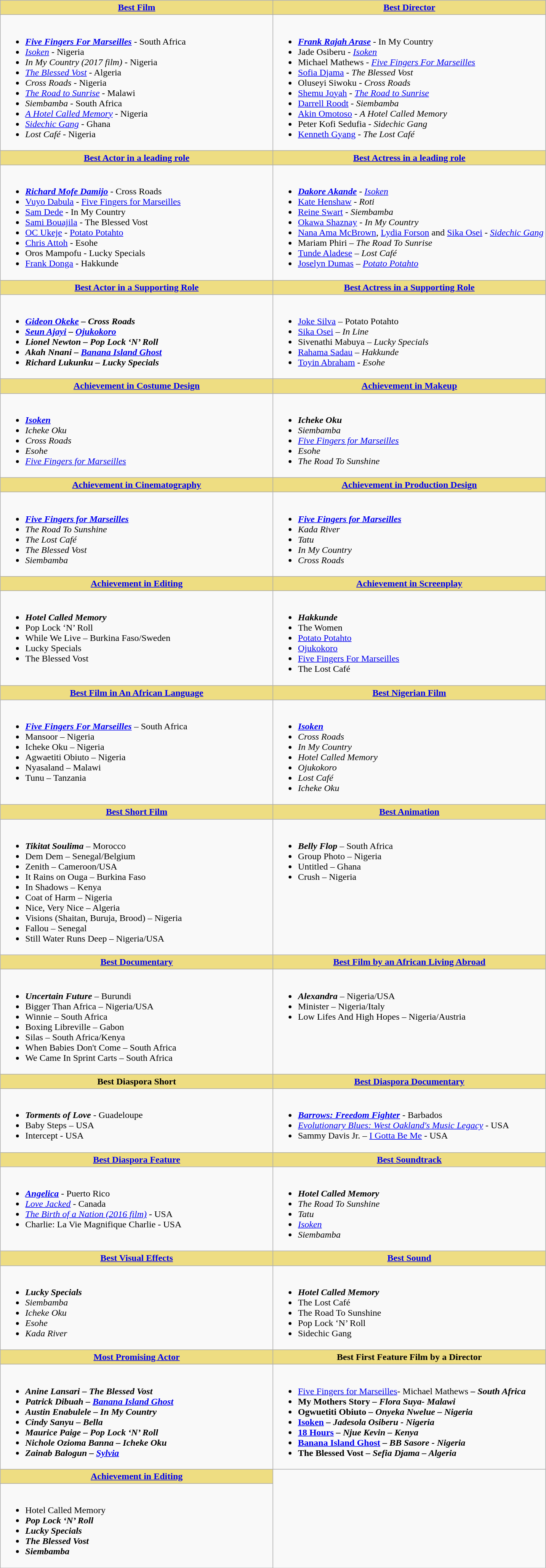<table class="wikitable">
<tr>
<th style="background:#EEDD82; width:50%"><a href='#'>Best Film</a></th>
<th style="background:#EEDD82; width:50%"><a href='#'>Best Director</a></th>
</tr>
<tr>
<td valign="top"><br><ul><li><strong><em><a href='#'>Five Fingers For Marseilles</a></em></strong> - South Africa</li><li><em><a href='#'>Isoken</a></em> - Nigeria</li><li><em>In My Country (2017 film)</em> - Nigeria</li><li><em><a href='#'>The Blessed Vost</a></em> - Algeria</li><li><em>Cross Roads</em> - Nigeria</li><li><em><a href='#'>The Road to Sunrise</a></em> - Malawi</li><li><em>Siembamba</em> - South Africa</li><li><em><a href='#'>A Hotel Called Memory</a></em> - Nigeria</li><li><em><a href='#'>Sidechic Gang</a></em> - Ghana</li><li><em>Lost Café</em> - Nigeria</li></ul></td>
<td valign="top"><br><ul><li><strong><em><a href='#'>Frank Rajah Arase</a></em></strong> - In My Country</li><li>Jade Osiberu - <em><a href='#'>Isoken</a></em></li><li>Michael Mathews - <em><a href='#'>Five Fingers For Marseilles</a></em></li><li><a href='#'>Sofia Djama</a> - <em>The Blessed Vost</em></li><li>Oluseyi Siwoku - <em>Cross Roads</em></li><li><a href='#'>Shemu Joyah</a> - <em><a href='#'>The Road to Sunrise</a></em></li><li><a href='#'>Darrell Roodt</a> - <em>Siembamba</em></li><li><a href='#'>Akin Omotoso</a> - <em>A Hotel Called Memory</em></li><li>Peter Kofi Sedufia - <em>Sidechic Gang</em></li><li><a href='#'>Kenneth Gyang</a> - <em>The Lost Café</em></li></ul></td>
</tr>
<tr>
<th style="background:#EEDD82; width:50%"><a href='#'>Best Actor in a leading role</a></th>
<th style="background:#EEDD82; width:50%"><a href='#'>Best Actress in a leading role</a></th>
</tr>
<tr>
<td valign="top"><br><ul><li><strong><em><a href='#'>Richard Mofe Damijo</a></em></strong> - Cross Roads</li><li><a href='#'>Vuyo Dabula</a> - <a href='#'>Five Fingers for Marseilles</a></li><li><a href='#'>Sam Dede</a> - In My Country</li><li><a href='#'>Sami Bouajila</a> - The Blessed Vost</li><li><a href='#'>OC Ukeje</a> - <a href='#'>Potato Potahto</a></li><li><a href='#'>Chris Attoh</a> - Esohe</li><li>Oros Mampofu - Lucky Specials</li><li><a href='#'>Frank Donga</a> - Hakkunde</li></ul></td>
<td valign="top"><br><ul><li><strong><em><a href='#'>Dakore Akande</a></em></strong> - <em><a href='#'>Isoken</a></em></li><li><a href='#'>Kate Henshaw</a> - <em>Roti</em></li><li><a href='#'>Reine Swart</a> - <em>Siembamba</em></li><li><a href='#'>Okawa Shaznay</a> - <em>In My Country</em></li><li><a href='#'>Nana Ama McBrown</a>, <a href='#'>Lydia Forson</a> and <a href='#'>Sika Osei</a> - <em><a href='#'>Sidechic Gang</a></em></li><li>Mariam Phiri – <em>The Road To Sunrise</em></li><li><a href='#'>Tunde Aladese</a> – <em>Lost Café</em></li><li><a href='#'>Joselyn Dumas</a> – <em><a href='#'>Potato Potahto</a></em></li></ul></td>
</tr>
<tr>
<th style="background:#EEDD82; width:50%"><a href='#'>Best Actor in a Supporting Role</a></th>
<th style="background:#EEDD82; width:50%"><a href='#'>Best Actress in a Supporting Role</a></th>
</tr>
<tr>
<td valign="top"><br><ul><li><strong><em><a href='#'>Gideon Okeke</a><strong> – Cross Roads<em></li><li><a href='#'>Seun Ajayi</a> – </em><a href='#'>Ojukokoro</a><em></li><li>Lionel Newton – </em>Pop Lock ‘N’ Roll<em></li><li>Akah Nnani – </em><a href='#'>Banana Island Ghost</a><em></li><li>Richard Lukunku – </em>Lucky Specials<em></li></ul></td>
<td valign="top"><br><ul><li></em></strong><a href='#'>Joke Silva</a></strong> – Potato Potahto</em></li><li><a href='#'>Sika Osei</a> – <em>In Line</em></li><li>Sivenathi Mabuya – <em>Lucky Specials</em></li><li><a href='#'>Rahama Sadau</a> – <em>Hakkunde</em></li><li><a href='#'>Toyin Abraham</a> - <em>Esohe</em></li></ul></td>
</tr>
<tr>
<th style="background:#EEDD82; width:50%"><a href='#'>Achievement in Costume Design</a></th>
<th style="background:#EEDD82; width:50%"><a href='#'>Achievement in Makeup</a></th>
</tr>
<tr>
<td valign="top"><br><ul><li><strong><em><a href='#'>Isoken</a></em></strong></li><li><em>Icheke Oku</em></li><li><em>Cross Roads</em></li><li><em>Esohe</em></li><li><em><a href='#'>Five Fingers for Marseilles</a></em></li></ul></td>
<td valign="top"><br><ul><li><strong><em>Icheke Oku</em></strong></li><li><em>Siembamba</em></li><li><em><a href='#'>Five Fingers for Marseilles</a></em></li><li><em>Esohe</em></li><li><em>The Road To Sunshine</em></li></ul></td>
</tr>
<tr>
<th style="background:#EEDD82; width:50%"><a href='#'>Achievement in Cinematography</a></th>
<th style="background:#EEDD82; width:50%"><a href='#'>Achievement in Production Design</a></th>
</tr>
<tr>
<td valign="top"><br><ul><li><strong><em><a href='#'>Five Fingers for Marseilles</a></em></strong></li><li><em>The Road To Sunshine</em></li><li><em>The Lost Café</em></li><li><em>The Blessed Vost</em></li><li><em>Siembamba</em></li></ul></td>
<td valign="top"><br><ul><li><strong><em><a href='#'>Five Fingers for Marseilles</a></em></strong></li><li><em>Kada River</em></li><li><em>Tatu</em></li><li><em>In My Country</em></li><li><em>Cross Roads</em></li></ul></td>
</tr>
<tr>
<th style="background:#EEDD82; width:50%"><a href='#'>Achievement in Editing</a></th>
<th style="background:#EEDD82; width:50%"><a href='#'>Achievement in Screenplay</a></th>
</tr>
<tr>
<td valign="top"><br><ul><li><strong><em>Hotel Called Memory</em></strong></li><li>Pop Lock ‘N’ Roll</li><li>While We Live – Burkina Faso/Sweden</li><li>Lucky Specials</li><li>The Blessed Vost</li></ul></td>
<td valign="top"><br><ul><li><strong><em>Hakkunde</em></strong></li><li>The Women</li><li><a href='#'>Potato Potahto</a></li><li><a href='#'>Ojukokoro</a></li><li><a href='#'>Five Fingers For Marseilles</a></li><li>The Lost Café</li></ul></td>
</tr>
<tr>
<th style="background:#EEDD82; width:50%"><a href='#'>Best Film in An African Language</a></th>
<th style="background:#EEDD82; width:50%"><a href='#'>Best Nigerian Film</a></th>
</tr>
<tr>
<td valign="top"><br><ul><li><strong><em><a href='#'>Five Fingers For Marseilles</a></em></strong> – South Africa</li><li>Mansoor – Nigeria</li><li>Icheke Oku – Nigeria</li><li>Agwaetiti Obiuto – Nigeria</li><li>Nyasaland – Malawi</li><li>Tunu – Tanzania</li></ul></td>
<td valign="top"><br><ul><li><strong><em><a href='#'>Isoken</a></em></strong></li><li><em>Cross Roads</em></li><li><em>In My Country</em></li><li><em>Hotel Called Memory</em></li><li><em>Ojukokoro</em></li><li><em>Lost Café</em></li><li><em>Icheke Oku</em></li></ul></td>
</tr>
<tr>
<th style="background:#EEDD82; width:50%"><a href='#'>Best Short Film</a></th>
<th style="background:#EEDD82; width:50%"><a href='#'>Best Animation</a></th>
</tr>
<tr>
<td valign="top"><br><ul><li><strong><em>Tikitat Soulima</em></strong> – Morocco</li><li>Dem Dem – Senegal/Belgium</li><li>Zenith – Cameroon/USA</li><li>It Rains on Ouga – Burkina Faso</li><li>In Shadows – Kenya</li><li>Coat of Harm – Nigeria</li><li>Nice, Very Nice – Algeria</li><li>Visions (Shaitan, Buruja, Brood) – Nigeria</li><li>Fallou – Senegal</li><li>Still Water Runs Deep – Nigeria/USA</li></ul></td>
<td valign="top"><br><ul><li><strong><em>Belly Flop</em></strong> – South Africa</li><li>Group Photo – Nigeria</li><li>Untitled – Ghana</li><li>Crush – Nigeria</li></ul></td>
</tr>
<tr>
<th style="background:#EEDD82; width:50%"><a href='#'>Best Documentary</a></th>
<th style="background:#EEDD82; width:50%"><a href='#'>Best Film by an African Living Abroad</a></th>
</tr>
<tr>
<td valign="top"><br><ul><li><strong><em>Uncertain Future</em></strong> – Burundi</li><li>Bigger Than Africa – Nigeria/USA</li><li>Winnie – South Africa</li><li>Boxing Libreville – Gabon</li><li>Silas – South Africa/Kenya</li><li>When Babies Don't Come – South Africa</li><li>We Came In Sprint Carts – South Africa</li></ul></td>
<td valign="top"><br><ul><li><strong><em>Alexandra</em></strong> – Nigeria/USA</li><li>Minister – Nigeria/Italy</li><li>Low Lifes And High Hopes – Nigeria/Austria</li></ul></td>
</tr>
<tr>
<th style="background:#EEDD82; width:50%">Best Diaspora Short</th>
<th style="background:#EEDD82; width:50%"><a href='#'>Best Diaspora Documentary</a></th>
</tr>
<tr>
<td valign="top"><br><ul><li><strong><em>Torments of Love</em></strong> - Guadeloupe</li><li>Baby Steps – USA</li><li>Intercept - USA</li></ul></td>
<td valign="top"><br><ul><li><strong><em><a href='#'>Barrows: Freedom Fighter</a></em></strong> - Barbados</li><li><em><a href='#'>Evolutionary Blues: West Oakland's Music Legacy</a></em> - USA</li><li>Sammy Davis Jr. – <a href='#'>I Gotta Be Me</a> - USA</li></ul></td>
</tr>
<tr>
<th style="background:#EEDD82; width:50%"><a href='#'>Best Diaspora Feature</a></th>
<th style="background:#EEDD82; width:50%"><a href='#'>Best Soundtrack</a></th>
</tr>
<tr>
<td valign="top"><br><ul><li><strong><em><a href='#'>Angelica</a></em></strong> - Puerto Rico</li><li><em><a href='#'>Love Jacked</a></em> - Canada</li><li><em><a href='#'>The Birth of a Nation (2016 film)</a></em> - USA</li><li>Charlie: La Vie Magnifique Charlie - USA</li></ul></td>
<td valign="top"><br><ul><li><strong><em>Hotel Called Memory</em></strong></li><li><em>The Road To Sunshine</em></li><li><em>Tatu</em></li><li><em><a href='#'>Isoken</a></em></li><li><em>Siembamba</em></li></ul></td>
</tr>
<tr>
<th style="background:#EEDD82; width:50%"><a href='#'>Best Visual Effects</a></th>
<th style="background:#EEDD82; width:50%"><a href='#'>Best Sound</a></th>
</tr>
<tr>
<td valign="top"><br><ul><li><strong><em>Lucky Specials</em></strong></li><li><em>Siembamba</em></li><li><em>Icheke Oku</em></li><li><em>Esohe</em></li><li><em>Kada River</em></li></ul></td>
<td valign="top"><br><ul><li><strong><em>Hotel Called Memory</em></strong></li><li>The Lost Café</li><li>The Road To Sunshine</li><li>Pop Lock ‘N’ Roll</li><li>Sidechic Gang</li></ul></td>
</tr>
<tr>
<th style="background:#EEDD82; width:50%"><a href='#'>Most Promising Actor</a></th>
<th style="background:#EEDD82; width:50%">Best First Feature Film by a Director</th>
</tr>
<tr>
<td valign="top"><br><ul><li><strong><em>Anine Lansari<strong> – The Blessed Vost<em></li><li>Patrick Dibuah – </em><a href='#'>Banana Island Ghost</a><em></li><li>Austin Enabulele – </em>In My Country<em></li><li>Cindy Sanyu – </em>Bella<em></li><li>Maurice Paige – </em>Pop Lock ‘N’ Roll<em></li><li>Nichole Ozioma Banna – </em>Icheke Oku<em></li><li>Zainab Balogun – <a href='#'>Sylvia</a></li></ul></td>
<td valign="top"><br><ul><li></em></strong><a href='#'>Five Fingers for Marseilles</a>- Michael Mathews<strong><em> – South Africa</li><li></em>My Mothers Story<em> – Flora Suya- Malawi</li><li></em>Ogwuetiti Obiuto<em> – Onyeka Nwelue – Nigeria</li><li></em><a href='#'>Isoken</a><em> – Jadesola Osiberu - Nigeria</li><li></em><a href='#'>18 Hours</a><em> – Njue Kevin – Kenya</li><li></em><a href='#'>Banana Island Ghost</a><em> – BB Sasore - Nigeria</li><li></em>The Blessed Vost<em> – Sefia Djama – Algeria</li></ul></td>
</tr>
<tr>
<th style="background:#EEDD82; width:50%"><a href='#'>Achievement in Editing</a></th>
</tr>
<tr>
<td valign="top"><br><ul><li></em></strong>Hotel Called Memory<strong><em></li><li>Pop Lock ‘N’ Roll</li><li>Lucky Specials</li><li>The Blessed Vost</li><li>Siembamba</li></ul></td>
</tr>
<tr>
</tr>
</table>
